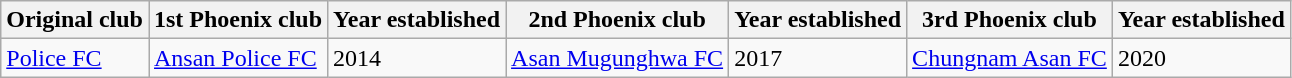<table class="wikitable">
<tr>
<th>Original club</th>
<th>1st Phoenix club</th>
<th>Year established</th>
<th>2nd Phoenix club</th>
<th>Year established</th>
<th>3rd Phoenix club</th>
<th>Year established</th>
</tr>
<tr>
<td><a href='#'>Police FC</a></td>
<td><a href='#'>Ansan Police FC</a></td>
<td>2014</td>
<td><a href='#'>Asan Mugunghwa FC</a></td>
<td>2017</td>
<td><a href='#'>Chungnam Asan FC</a></td>
<td>2020</td>
</tr>
</table>
